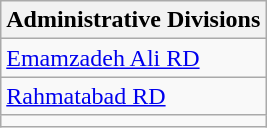<table class="wikitable">
<tr>
<th>Administrative Divisions</th>
</tr>
<tr>
<td><a href='#'>Emamzadeh Ali RD</a></td>
</tr>
<tr>
<td><a href='#'>Rahmatabad RD</a></td>
</tr>
<tr>
<td colspan=1></td>
</tr>
</table>
